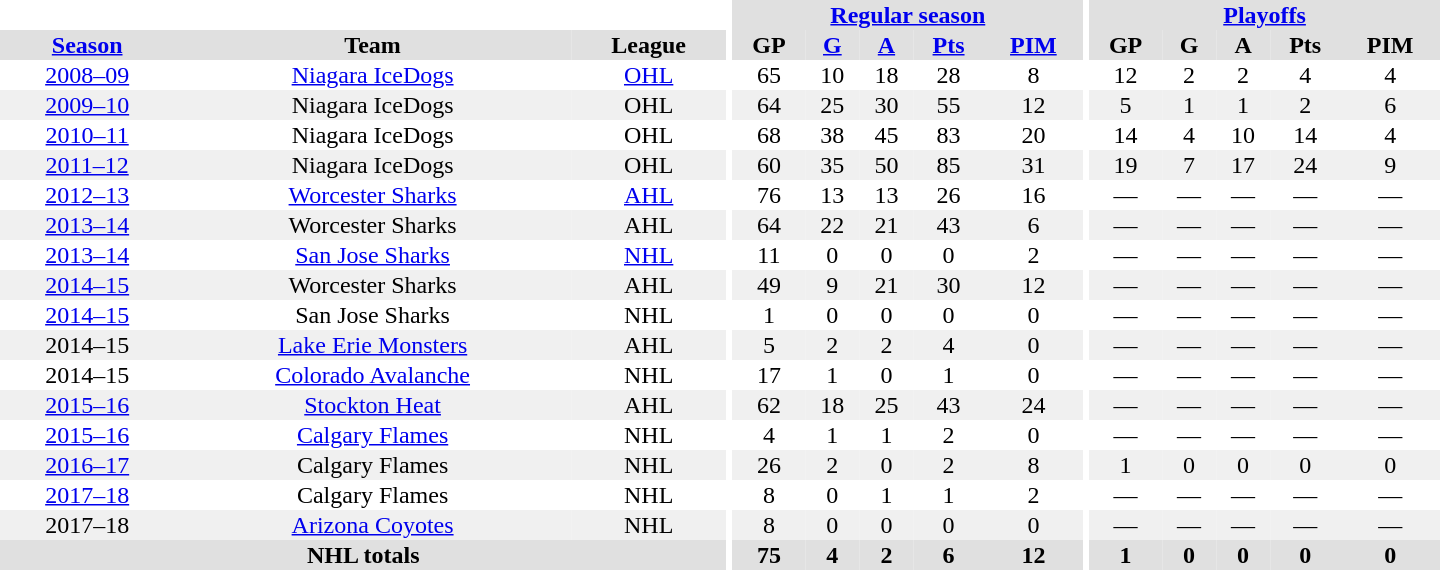<table border="0" cellpadding="1" cellspacing="0" style="text-align:center; width:60em">
<tr bgcolor="#e0e0e0">
<th colspan="3"  bgcolor="#ffffff"></th>
<th rowspan="99" bgcolor="#ffffff"></th>
<th colspan="5"><a href='#'>Regular season</a></th>
<th rowspan="99" bgcolor="#ffffff"></th>
<th colspan="5"><a href='#'>Playoffs</a></th>
</tr>
<tr bgcolor="#e0e0e0">
<th><a href='#'>Season</a></th>
<th>Team</th>
<th>League</th>
<th>GP</th>
<th><a href='#'>G</a></th>
<th><a href='#'>A</a></th>
<th><a href='#'>Pts</a></th>
<th><a href='#'>PIM</a></th>
<th>GP</th>
<th>G</th>
<th>A</th>
<th>Pts</th>
<th>PIM</th>
</tr>
<tr>
<td><a href='#'>2008–09</a></td>
<td><a href='#'>Niagara IceDogs</a></td>
<td><a href='#'>OHL</a></td>
<td>65</td>
<td>10</td>
<td>18</td>
<td>28</td>
<td>8</td>
<td>12</td>
<td>2</td>
<td>2</td>
<td>4</td>
<td>4</td>
</tr>
<tr bgcolor=f0f0f0>
<td><a href='#'>2009–10</a></td>
<td>Niagara IceDogs</td>
<td>OHL</td>
<td>64</td>
<td>25</td>
<td>30</td>
<td>55</td>
<td>12</td>
<td>5</td>
<td>1</td>
<td>1</td>
<td>2</td>
<td>6</td>
</tr>
<tr>
<td><a href='#'>2010–11</a></td>
<td>Niagara IceDogs</td>
<td>OHL</td>
<td>68</td>
<td>38</td>
<td>45</td>
<td>83</td>
<td>20</td>
<td>14</td>
<td>4</td>
<td>10</td>
<td>14</td>
<td>4</td>
</tr>
<tr bgcolor=f0f0f0>
<td><a href='#'>2011–12</a></td>
<td>Niagara IceDogs</td>
<td>OHL</td>
<td>60</td>
<td>35</td>
<td>50</td>
<td>85</td>
<td>31</td>
<td>19</td>
<td>7</td>
<td>17</td>
<td>24</td>
<td>9</td>
</tr>
<tr>
<td><a href='#'>2012–13</a></td>
<td><a href='#'>Worcester Sharks</a></td>
<td><a href='#'>AHL</a></td>
<td>76</td>
<td>13</td>
<td>13</td>
<td>26</td>
<td>16</td>
<td>—</td>
<td>—</td>
<td>—</td>
<td>—</td>
<td>—</td>
</tr>
<tr bgcolor=f0f0f0>
<td><a href='#'>2013–14</a></td>
<td>Worcester Sharks</td>
<td>AHL</td>
<td>64</td>
<td>22</td>
<td>21</td>
<td>43</td>
<td>6</td>
<td>—</td>
<td>—</td>
<td>—</td>
<td>—</td>
<td>—</td>
</tr>
<tr>
<td><a href='#'>2013–14</a></td>
<td><a href='#'>San Jose Sharks</a></td>
<td><a href='#'>NHL</a></td>
<td>11</td>
<td>0</td>
<td>0</td>
<td>0</td>
<td>2</td>
<td>—</td>
<td>—</td>
<td>—</td>
<td>—</td>
<td>—</td>
</tr>
<tr bgcolor=f0f0f0>
<td><a href='#'>2014–15</a></td>
<td>Worcester Sharks</td>
<td>AHL</td>
<td>49</td>
<td>9</td>
<td>21</td>
<td>30</td>
<td>12</td>
<td>—</td>
<td>—</td>
<td>—</td>
<td>—</td>
<td>—</td>
</tr>
<tr>
<td><a href='#'>2014–15</a></td>
<td>San Jose Sharks</td>
<td>NHL</td>
<td>1</td>
<td>0</td>
<td>0</td>
<td>0</td>
<td>0</td>
<td>—</td>
<td>—</td>
<td>—</td>
<td>—</td>
<td>—</td>
</tr>
<tr bgcolor=f0f0f0>
<td>2014–15</td>
<td><a href='#'>Lake Erie Monsters</a></td>
<td>AHL</td>
<td>5</td>
<td>2</td>
<td>2</td>
<td>4</td>
<td>0</td>
<td>—</td>
<td>—</td>
<td>—</td>
<td>—</td>
<td>—</td>
</tr>
<tr>
<td>2014–15</td>
<td><a href='#'>Colorado Avalanche</a></td>
<td>NHL</td>
<td>17</td>
<td>1</td>
<td>0</td>
<td>1</td>
<td>0</td>
<td>—</td>
<td>—</td>
<td>—</td>
<td>—</td>
<td>—</td>
</tr>
<tr bgcolor=f0f0f0>
<td><a href='#'>2015–16</a></td>
<td><a href='#'>Stockton Heat</a></td>
<td>AHL</td>
<td>62</td>
<td>18</td>
<td>25</td>
<td>43</td>
<td>24</td>
<td>—</td>
<td>—</td>
<td>—</td>
<td>—</td>
<td>—</td>
</tr>
<tr>
<td><a href='#'>2015–16</a></td>
<td><a href='#'>Calgary Flames</a></td>
<td>NHL</td>
<td>4</td>
<td>1</td>
<td>1</td>
<td>2</td>
<td>0</td>
<td>—</td>
<td>—</td>
<td>—</td>
<td>—</td>
<td>—</td>
</tr>
<tr bgcolor=f0f0f0>
<td><a href='#'>2016–17</a></td>
<td>Calgary Flames</td>
<td>NHL</td>
<td>26</td>
<td>2</td>
<td>0</td>
<td>2</td>
<td>8</td>
<td>1</td>
<td>0</td>
<td>0</td>
<td>0</td>
<td>0</td>
</tr>
<tr>
<td><a href='#'>2017–18</a></td>
<td>Calgary Flames</td>
<td>NHL</td>
<td>8</td>
<td>0</td>
<td>1</td>
<td>1</td>
<td>2</td>
<td>—</td>
<td>—</td>
<td>—</td>
<td>—</td>
<td>—</td>
</tr>
<tr bgcolor="#f0f0f0">
<td>2017–18</td>
<td><a href='#'>Arizona Coyotes</a></td>
<td>NHL</td>
<td>8</td>
<td>0</td>
<td>0</td>
<td>0</td>
<td>0</td>
<td>—</td>
<td>—</td>
<td>—</td>
<td>—</td>
<td>—</td>
</tr>
<tr ALIGN="center" bgcolor="#e0e0e0">
<th colspan="3">NHL totals</th>
<th>75</th>
<th>4</th>
<th>2</th>
<th>6</th>
<th>12</th>
<th>1</th>
<th>0</th>
<th>0</th>
<th>0</th>
<th>0</th>
</tr>
</table>
